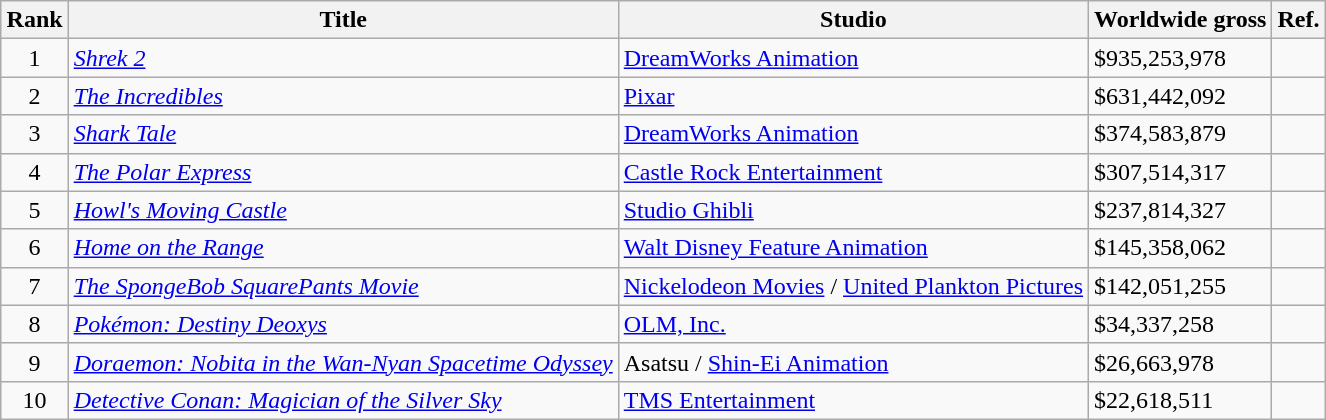<table class="wikitable sortable" style="margin:auto; margin:auto;">
<tr>
<th>Rank</th>
<th>Title</th>
<th>Studio</th>
<th>Worldwide gross</th>
<th>Ref.</th>
</tr>
<tr>
<td align="center">1</td>
<td><em><a href='#'>Shrek 2</a></em></td>
<td><a href='#'>DreamWorks Animation</a></td>
<td>$935,253,978</td>
<td></td>
</tr>
<tr>
<td align="center">2</td>
<td><em><a href='#'>The Incredibles</a></em></td>
<td><a href='#'>Pixar</a></td>
<td>$631,442,092</td>
<td></td>
</tr>
<tr>
<td align="center">3</td>
<td><em><a href='#'>Shark Tale</a></em></td>
<td><a href='#'>DreamWorks Animation</a></td>
<td>$374,583,879</td>
<td></td>
</tr>
<tr>
<td align="center">4</td>
<td><em><a href='#'>The Polar Express</a></em></td>
<td><a href='#'>Castle Rock Entertainment</a></td>
<td>$307,514,317</td>
<td></td>
</tr>
<tr>
<td align="center">5</td>
<td><em><a href='#'>Howl's Moving Castle</a></em></td>
<td><a href='#'>Studio Ghibli</a></td>
<td>$237,814,327</td>
<td></td>
</tr>
<tr>
<td align="center">6</td>
<td><em><a href='#'>Home on the Range</a></em></td>
<td><a href='#'>Walt Disney Feature Animation</a></td>
<td>$145,358,062</td>
<td></td>
</tr>
<tr>
<td align="center">7</td>
<td><em><a href='#'>The SpongeBob SquarePants Movie</a></em></td>
<td><a href='#'>Nickelodeon Movies</a> / <a href='#'>United Plankton Pictures</a></td>
<td>$142,051,255</td>
<td></td>
</tr>
<tr>
<td align="center">8</td>
<td><em><a href='#'>Pokémon: Destiny Deoxys</a></em></td>
<td><a href='#'>OLM, Inc.</a></td>
<td>$34,337,258</td>
<td></td>
</tr>
<tr>
<td align="center">9</td>
<td><em><a href='#'>Doraemon: Nobita in the Wan-Nyan Spacetime Odyssey</a></em></td>
<td>Asatsu / <a href='#'>Shin-Ei Animation</a></td>
<td>$26,663,978</td>
<td></td>
</tr>
<tr>
<td align="center">10</td>
<td><em><a href='#'>Detective Conan: Magician of the Silver Sky</a></em></td>
<td><a href='#'>TMS Entertainment</a></td>
<td>$22,618,511</td>
<td></td>
</tr>
</table>
